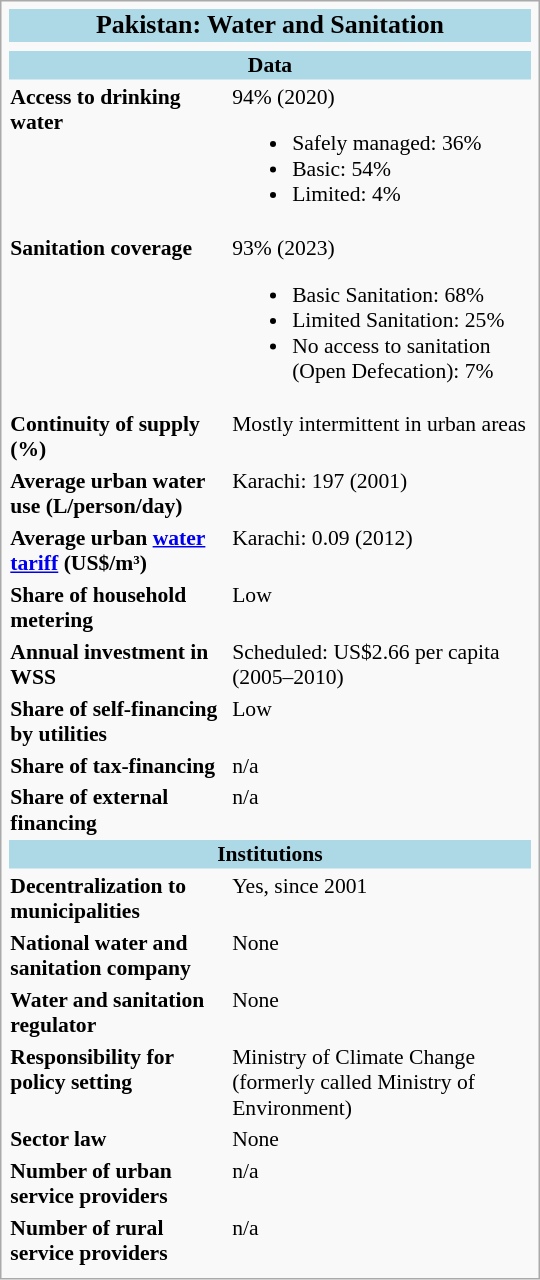<table style="width: 25em; font-size: 90%; text-align: left;" class="infobox">
<tr>
<th align="center" bgcolor="lightblue" colspan="2"><big>Pakistan: Water and Sanitation</big></th>
</tr>
<tr>
<td colspan="2" style="text-align: center;"></td>
</tr>
<tr>
<th align="center" bgcolor="lightblue" colspan="3">Data</th>
</tr>
<tr>
<th align="left" valign="top">Access to drinking water</th>
<td valign="top">94% (2020)<br><ul><li>Safely managed: 36%</li><li>Basic: 54%</li><li>Limited: 4%</li></ul></td>
</tr>
<tr>
<th align="left" valign="top">Sanitation coverage</th>
<td valign="top">93% (2023)<br><ul><li>Basic Sanitation: 68%</li><li>Limited Sanitation: 25%</li><li>No access to sanitation (Open Defecation): 7%</li></ul></td>
</tr>
<tr>
<th align="left" valign="top">Continuity of supply (%)</th>
<td valign="top">Mostly intermittent in urban areas</td>
</tr>
<tr>
<th align="left" valign="top">Average urban water use (L/person/day)</th>
<td valign="top">Karachi: 197 (2001)</td>
</tr>
<tr>
<th align="left" valign="top">Average urban <a href='#'>water tariff</a> (US$/m³)</th>
<td valign="top">Karachi: 0.09 (2012)</td>
</tr>
<tr>
<th align="left" valign="top">Share of household metering</th>
<td valign="top">Low</td>
</tr>
<tr>
<th align="left" valign="top">Annual investment in WSS</th>
<td valign="top">Scheduled: US$2.66 per capita (2005–2010)</td>
</tr>
<tr>
<th align="left" valign="top">Share of self-financing by utilities</th>
<td valign="top">Low </td>
</tr>
<tr>
<th align="left" valign="top">Share of tax-financing</th>
<td valign="top">n/a</td>
</tr>
<tr>
<th align="left" valign="top">Share of external financing</th>
<td valign="top">n/a</td>
</tr>
<tr>
<th align="center" bgcolor="lightblue" colspan="3">Institutions</th>
</tr>
<tr>
<th align="left" valign="top">Decentralization to municipalities</th>
<td valign="top">Yes, since 2001</td>
</tr>
<tr>
<th align="left" valign="top">National water and sanitation company</th>
<td valign="top">None</td>
</tr>
<tr>
<th align="left" valign="top">Water and sanitation regulator</th>
<td valign="top">None</td>
</tr>
<tr>
<th align="left" valign="top">Responsibility for policy setting</th>
<td valign="top">Ministry of Climate Change (formerly called Ministry of Environment)</td>
</tr>
<tr>
<th align="left" valign="top">Sector law</th>
<td valign="top">None</td>
</tr>
<tr>
<th align="left" valign="top">Number of urban service providers</th>
<td valign="top">n/a</td>
</tr>
<tr>
<th align="left" valign="top">Number of rural service providers</th>
<td valign="top">n/a</td>
</tr>
<tr>
</tr>
</table>
